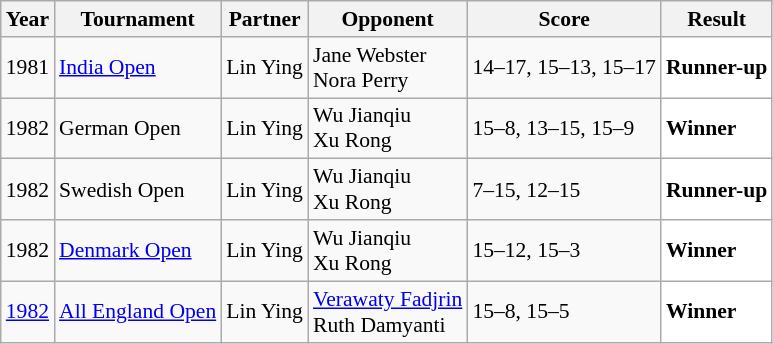<table class="sortable wikitable" style="font-size: 90%;">
<tr>
<th>Year</th>
<th>Tournament</th>
<th>Partner</th>
<th>Opponent</th>
<th>Score</th>
<th>Result</th>
</tr>
<tr>
<td align="center">1981</td>
<td align="left"><a href='#'>India Open</a></td>
<td align="left"> Lin Ying</td>
<td align="left"> Jane Webster <br>  Nora Perry</td>
<td align="left">14–17, 15–13, 15–17</td>
<td style="text-align:left; background:white"> <strong>Runner-up</strong></td>
</tr>
<tr>
<td align="center">1982</td>
<td align="left">German Open</td>
<td align="left"> Lin Ying</td>
<td align="left"> Wu Jianqiu <br>  Xu Rong</td>
<td align="left">15–8, 13–15, 15–9</td>
<td style="text-align:left; background:white"> <strong>Winner</strong></td>
</tr>
<tr>
<td align="center">1982</td>
<td align="left">Swedish Open</td>
<td align="left"> Lin Ying</td>
<td align="left"> Wu Jianqiu <br>  Xu Rong</td>
<td align="left">7–15, 12–15</td>
<td style="text-align:left; background:white"> <strong>Runner-up</strong></td>
</tr>
<tr>
<td align="center">1982</td>
<td align="left"><a href='#'>Denmark Open</a></td>
<td align="left"> Lin Ying</td>
<td align="left"> Wu Jianqiu <br>  Xu Rong</td>
<td align="left">15–12, 15–3</td>
<td style="text-align:left; background:white"> <strong>Winner</strong></td>
</tr>
<tr>
<td align="center"><a href='#'>1982</a></td>
<td align="left"><a href='#'>All England Open</a></td>
<td align="left"> Lin Ying</td>
<td align="left"> <a href='#'>Verawaty Fadjrin</a> <br>  Ruth Damyanti</td>
<td align="left">15–8, 15–5</td>
<td style="text-align:left; background:white"> <strong>Winner</strong></td>
</tr>
</table>
